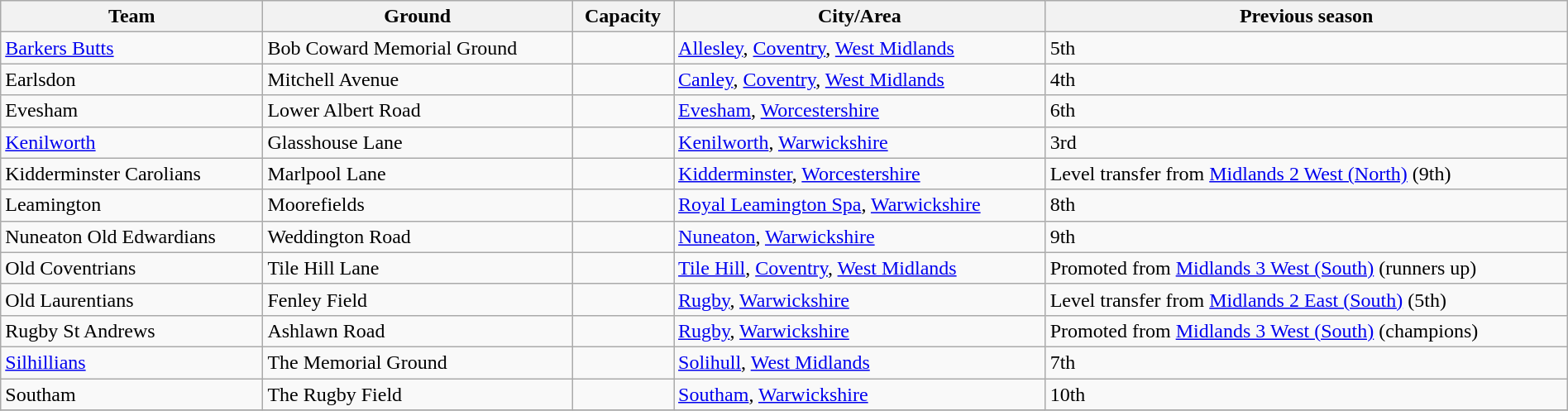<table class="wikitable sortable" width=100%>
<tr>
<th>Team</th>
<th>Ground</th>
<th>Capacity</th>
<th>City/Area</th>
<th>Previous season</th>
</tr>
<tr>
<td><a href='#'>Barkers Butts</a></td>
<td>Bob Coward Memorial Ground</td>
<td></td>
<td><a href='#'>Allesley</a>, <a href='#'>Coventry</a>, <a href='#'>West Midlands</a></td>
<td>5th</td>
</tr>
<tr>
<td>Earlsdon</td>
<td>Mitchell Avenue</td>
<td></td>
<td><a href='#'>Canley</a>, <a href='#'>Coventry</a>, <a href='#'>West Midlands</a></td>
<td>4th</td>
</tr>
<tr>
<td>Evesham</td>
<td>Lower Albert Road</td>
<td></td>
<td><a href='#'>Evesham</a>, <a href='#'>Worcestershire</a></td>
<td>6th</td>
</tr>
<tr>
<td><a href='#'>Kenilworth</a></td>
<td>Glasshouse Lane</td>
<td></td>
<td><a href='#'>Kenilworth</a>, <a href='#'>Warwickshire</a></td>
<td>3rd</td>
</tr>
<tr>
<td>Kidderminster Carolians</td>
<td>Marlpool Lane</td>
<td></td>
<td><a href='#'>Kidderminster</a>, <a href='#'>Worcestershire</a></td>
<td>Level transfer from <a href='#'>Midlands 2 West (North)</a> (9th)</td>
</tr>
<tr>
<td>Leamington</td>
<td>Moorefields</td>
<td></td>
<td><a href='#'>Royal Leamington Spa</a>, <a href='#'>Warwickshire</a></td>
<td>8th</td>
</tr>
<tr>
<td>Nuneaton Old Edwardians</td>
<td>Weddington Road</td>
<td></td>
<td><a href='#'>Nuneaton</a>, <a href='#'>Warwickshire</a></td>
<td>9th</td>
</tr>
<tr>
<td>Old Coventrians</td>
<td>Tile Hill Lane</td>
<td></td>
<td><a href='#'>Tile Hill</a>, <a href='#'>Coventry</a>, <a href='#'>West Midlands</a></td>
<td>Promoted from <a href='#'>Midlands 3 West (South)</a> (runners up)</td>
</tr>
<tr>
<td>Old Laurentians</td>
<td>Fenley Field</td>
<td></td>
<td><a href='#'>Rugby</a>, <a href='#'>Warwickshire</a></td>
<td>Level transfer from <a href='#'>Midlands 2 East (South)</a> (5th)</td>
</tr>
<tr>
<td>Rugby St Andrews</td>
<td>Ashlawn Road</td>
<td></td>
<td><a href='#'>Rugby</a>, <a href='#'>Warwickshire</a></td>
<td>Promoted from <a href='#'>Midlands 3 West (South)</a> (champions)</td>
</tr>
<tr>
<td><a href='#'>Silhillians</a></td>
<td>The Memorial Ground</td>
<td></td>
<td><a href='#'>Solihull</a>, <a href='#'>West Midlands</a></td>
<td>7th</td>
</tr>
<tr>
<td>Southam</td>
<td>The Rugby Field</td>
<td></td>
<td><a href='#'>Southam</a>, <a href='#'>Warwickshire</a></td>
<td>10th</td>
</tr>
<tr>
</tr>
</table>
